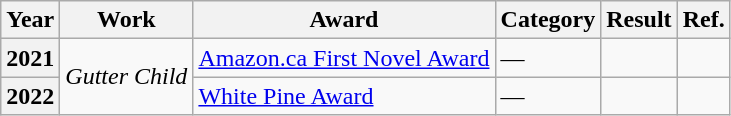<table class="wikitable sortable">
<tr>
<th>Year</th>
<th>Work</th>
<th>Award</th>
<th>Category</th>
<th>Result</th>
<th>Ref.</th>
</tr>
<tr>
<th>2021</th>
<td rowspan="2"><em>Gutter Child</em></td>
<td><a href='#'>Amazon.ca First Novel Award</a></td>
<td>—</td>
<td></td>
<td></td>
</tr>
<tr>
<th>2022</th>
<td><a href='#'>White Pine Award</a></td>
<td>—</td>
<td></td>
<td></td>
</tr>
</table>
